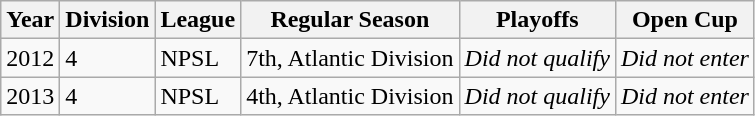<table class="wikitable">
<tr>
<th>Year</th>
<th>Division</th>
<th>League</th>
<th>Regular Season</th>
<th>Playoffs</th>
<th>Open Cup</th>
</tr>
<tr>
<td>2012</td>
<td>4</td>
<td>NPSL</td>
<td>7th, Atlantic Division</td>
<td><em>Did not qualify</em></td>
<td><em>Did not enter</em></td>
</tr>
<tr>
<td>2013</td>
<td>4</td>
<td>NPSL</td>
<td>4th, Atlantic Division</td>
<td><em>Did not qualify</em></td>
<td><em>Did not enter</em></td>
</tr>
</table>
